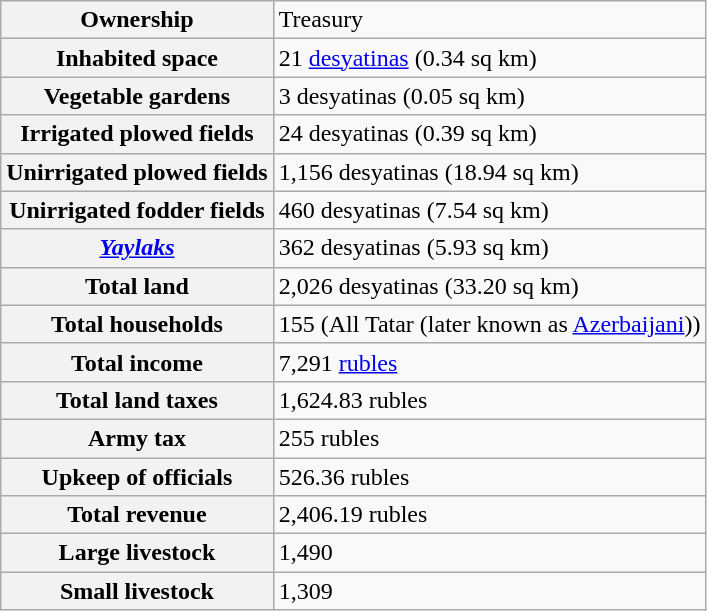<table class="wikitable">
<tr>
<th>Ownership</th>
<td>Treasury</td>
</tr>
<tr>
<th>Inhabited space</th>
<td>21 <a href='#'>desyatinas</a> (0.34 sq km)</td>
</tr>
<tr>
<th>Vegetable gardens</th>
<td>3 desyatinas (0.05 sq km)</td>
</tr>
<tr>
<th>Irrigated plowed fields</th>
<td>24 desyatinas (0.39 sq km)</td>
</tr>
<tr>
<th>Unirrigated plowed fields</th>
<td>1,156 desyatinas (18.94 sq km)</td>
</tr>
<tr>
<th>Unirrigated fodder fields</th>
<td>460 desyatinas (7.54 sq km)</td>
</tr>
<tr>
<th><a href='#'><em>Yaylaks</em></a></th>
<td>362 desyatinas (5.93 sq km)</td>
</tr>
<tr>
<th>Total land</th>
<td>2,026 desyatinas (33.20 sq km)</td>
</tr>
<tr>
<th>Total households</th>
<td>155 (All Tatar (later known as <a href='#'>Azerbaijani</a>))</td>
</tr>
<tr>
<th>Total income</th>
<td>7,291 <a href='#'>rubles</a></td>
</tr>
<tr>
<th>Total land taxes</th>
<td>1,624.83 rubles</td>
</tr>
<tr>
<th>Army tax</th>
<td>255 rubles</td>
</tr>
<tr>
<th>Upkeep of officials</th>
<td>526.36 rubles</td>
</tr>
<tr>
<th>Total revenue</th>
<td>2,406.19 rubles</td>
</tr>
<tr>
<th>Large livestock</th>
<td>1,490</td>
</tr>
<tr>
<th>Small livestock</th>
<td>1,309</td>
</tr>
</table>
